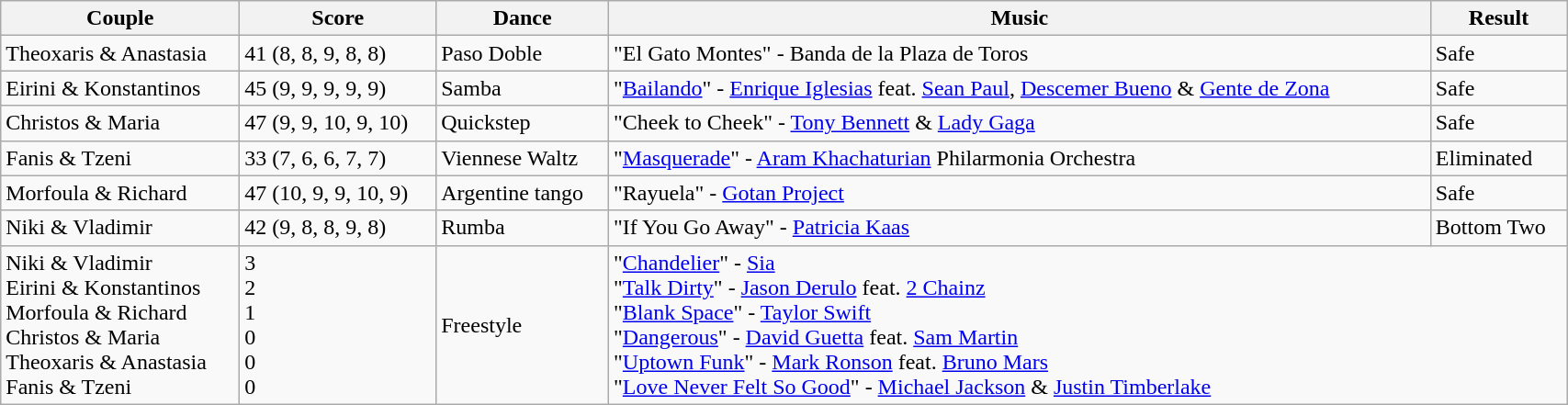<table class="wikitable sortable" style="width:90%;">
<tr>
<th>Couple</th>
<th>Score</th>
<th>Dance</th>
<th>Music</th>
<th>Result</th>
</tr>
<tr>
<td>Theoxaris & Anastasia</td>
<td>41 (8, 8, 9, 8, 8)</td>
<td>Paso Doble</td>
<td>"El Gato Montes" - Banda de la Plaza de Toros</td>
<td>Safe</td>
</tr>
<tr>
<td>Eirini & Konstantinos</td>
<td>45 (9, 9, 9, 9, 9)</td>
<td>Samba</td>
<td>"<a href='#'>Bailando</a>" - <a href='#'>Enrique Iglesias</a> feat. <a href='#'>Sean Paul</a>, <a href='#'>Descemer Bueno</a> & <a href='#'>Gente de Zona</a></td>
<td>Safe</td>
</tr>
<tr>
<td>Christos & Maria</td>
<td>47 (9, 9, 10, 9, 10)</td>
<td>Quickstep</td>
<td>"Cheek to Cheek" - <a href='#'>Tony Bennett</a> & <a href='#'>Lady Gaga</a></td>
<td>Safe</td>
</tr>
<tr>
<td>Fanis & Tzeni</td>
<td>33 (7, 6, 6, 7, 7)</td>
<td>Viennese Waltz</td>
<td>"<a href='#'>Masquerade</a>" - <a href='#'>Aram Khachaturian</a> Philarmonia Orchestra</td>
<td>Eliminated</td>
</tr>
<tr>
<td>Morfoula & Richard</td>
<td>47 (10, 9, 9, 10, 9)</td>
<td>Argentine tango</td>
<td>"Rayuela" - <a href='#'>Gotan Project</a></td>
<td>Safe</td>
</tr>
<tr>
<td>Niki & Vladimir</td>
<td>42 (9, 8, 8, 9, 8)</td>
<td>Rumba</td>
<td>"If You Go Away" - <a href='#'>Patricia Kaas</a></td>
<td>Bottom Two</td>
</tr>
<tr>
<td>Niki & Vladimir<br>Eirini & Konstantinos<br>Morfoula & Richard<br>Christos & Maria<br>Theoxaris & Anastasia<br>Fanis & Tzeni</td>
<td>3<br>2<br>1<br>0<br>0<br>0</td>
<td>Freestyle</td>
<td colspan=2>"<a href='#'>Chandelier</a>" - <a href='#'>Sia</a><br>"<a href='#'>Talk Dirty</a>" - <a href='#'>Jason Derulo</a> feat. <a href='#'>2 Chainz</a><br>"<a href='#'>Blank Space</a>" - <a href='#'>Taylor Swift</a><br>"<a href='#'>Dangerous</a>" - <a href='#'>David Guetta</a> feat. <a href='#'>Sam Martin</a><br>"<a href='#'>Uptown Funk</a>" - <a href='#'>Mark Ronson</a> feat. <a href='#'>Bruno Mars</a><br>"<a href='#'>Love Never Felt So Good</a>" - <a href='#'>Michael Jackson</a> & <a href='#'>Justin Timberlake</a></td>
</tr>
</table>
